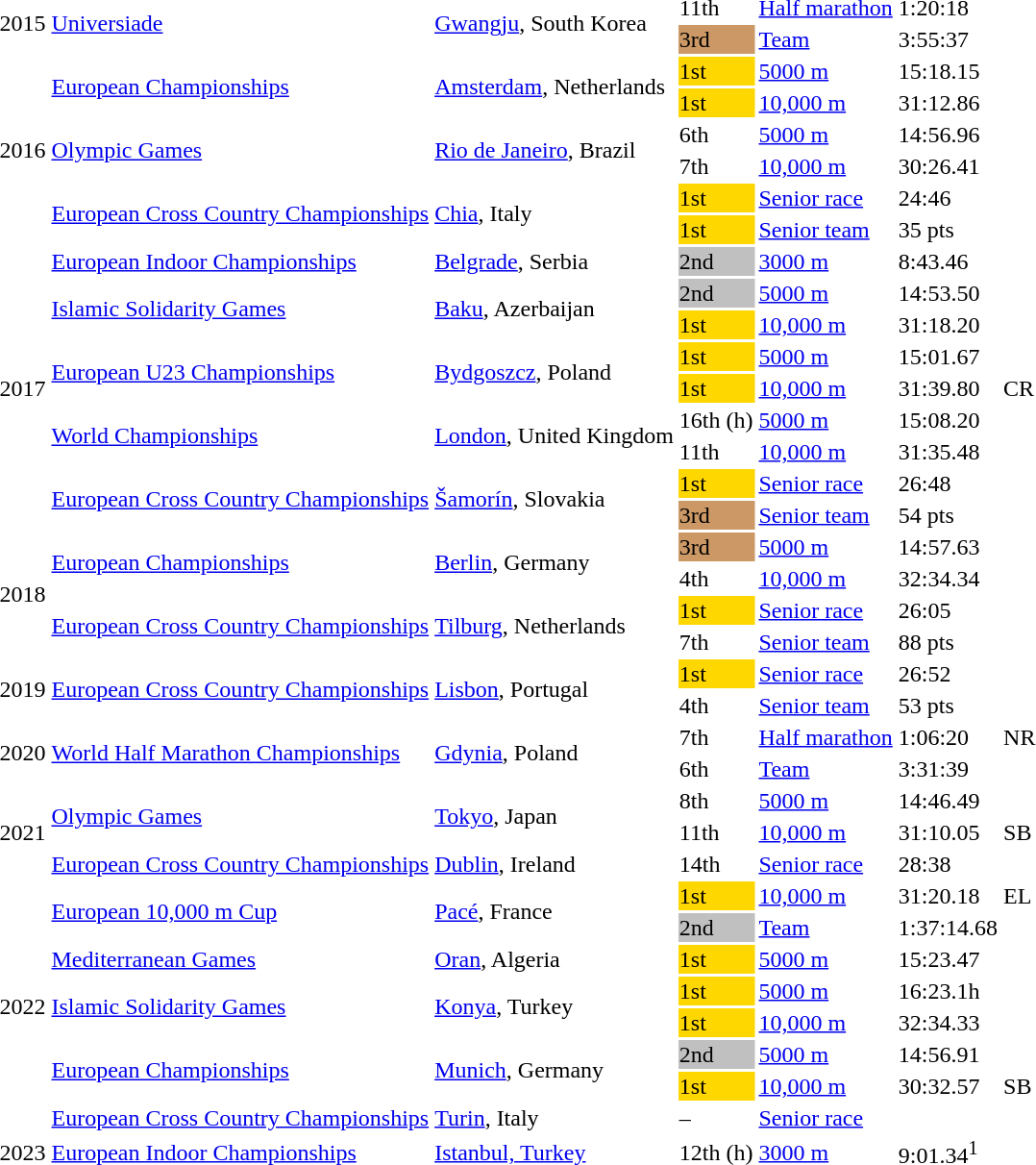<table>
<tr>
<td rowspan=2>2015</td>
<td rowspan=2><a href='#'>Universiade</a></td>
<td rowspan=2><a href='#'>Gwangju</a>, South Korea</td>
<td>11th</td>
<td><a href='#'>Half marathon</a></td>
<td>1:20:18</td>
<td></td>
</tr>
<tr>
<td bgcolor=cc9966>3rd</td>
<td><a href='#'>Team</a></td>
<td>3:55:37</td>
<td></td>
</tr>
<tr>
<td rowspan=6>2016</td>
<td rowspan=2><a href='#'>European Championships</a></td>
<td rowspan=2><a href='#'>Amsterdam</a>, Netherlands</td>
<td bgcolor=gold>1st</td>
<td><a href='#'>5000 m</a></td>
<td>15:18.15</td>
<td></td>
</tr>
<tr>
<td bgcolor=gold>1st</td>
<td><a href='#'>10,000 m</a></td>
<td>31:12.86</td>
<td></td>
</tr>
<tr>
<td rowspan=2><a href='#'>Olympic Games</a></td>
<td rowspan=2><a href='#'>Rio de Janeiro</a>, Brazil</td>
<td>6th</td>
<td><a href='#'>5000 m</a></td>
<td>14:56.96</td>
<td></td>
</tr>
<tr>
<td>7th</td>
<td><a href='#'>10,000 m</a></td>
<td>30:26.41</td>
<td></td>
</tr>
<tr>
<td rowspan=2><a href='#'>European Cross Country Championships</a></td>
<td rowspan=2><a href='#'>Chia</a>, Italy</td>
<td bgcolor=gold>1st</td>
<td><a href='#'>Senior race</a></td>
<td>24:46</td>
<td></td>
</tr>
<tr>
<td bgcolor=gold>1st</td>
<td><a href='#'>Senior team</a></td>
<td>35 pts</td>
<td></td>
</tr>
<tr>
<td rowspan=9>2017</td>
<td><a href='#'>European Indoor Championships</a></td>
<td><a href='#'>Belgrade</a>, Serbia</td>
<td bgcolor=silver>2nd</td>
<td><a href='#'>3000 m</a> </td>
<td>8:43.46</td>
<td></td>
</tr>
<tr>
<td rowspan=2><a href='#'>Islamic Solidarity Games</a></td>
<td rowspan=2><a href='#'>Baku</a>, Azerbaijan</td>
<td bgcolor=silver>2nd</td>
<td><a href='#'>5000 m</a></td>
<td>14:53.50</td>
<td></td>
</tr>
<tr>
<td bgcolor=gold>1st</td>
<td><a href='#'>10,000 m</a></td>
<td>31:18.20</td>
<td></td>
</tr>
<tr>
<td rowspan=2><a href='#'>European U23 Championships</a></td>
<td rowspan=2><a href='#'>Bydgoszcz</a>, Poland</td>
<td bgcolor=gold>1st</td>
<td><a href='#'>5000 m</a></td>
<td>15:01.67</td>
<td></td>
</tr>
<tr>
<td bgcolor=gold>1st</td>
<td><a href='#'>10,000 m</a></td>
<td>31:39.80</td>
<td>CR</td>
</tr>
<tr>
<td rowspan=2><a href='#'>World Championships</a></td>
<td rowspan=2><a href='#'>London</a>, United Kingdom</td>
<td>16th (h)</td>
<td><a href='#'>5000 m</a></td>
<td>15:08.20</td>
<td></td>
</tr>
<tr>
<td>11th</td>
<td><a href='#'>10,000 m</a></td>
<td>31:35.48</td>
<td></td>
</tr>
<tr>
<td rowspan=2><a href='#'>European Cross Country Championships</a></td>
<td rowspan=2><a href='#'>Šamorín</a>, Slovakia</td>
<td bgcolor=gold>1st</td>
<td><a href='#'>Senior race</a></td>
<td>26:48</td>
<td></td>
</tr>
<tr>
<td bgcolor=cc9966>3rd</td>
<td><a href='#'>Senior team</a></td>
<td>54 pts</td>
<td></td>
</tr>
<tr>
<td rowspan=4>2018</td>
<td rowspan=2><a href='#'>European Championships</a></td>
<td rowspan=2><a href='#'>Berlin</a>, Germany</td>
<td bgcolor=cc9966>3rd</td>
<td><a href='#'>5000 m</a></td>
<td>14:57.63</td>
<td></td>
</tr>
<tr>
<td>4th</td>
<td><a href='#'>10,000 m</a></td>
<td>32:34.34</td>
<td></td>
</tr>
<tr>
<td rowspan=2><a href='#'>European Cross Country Championships</a></td>
<td rowspan=2><a href='#'>Tilburg</a>, Netherlands</td>
<td bgcolor=gold>1st</td>
<td><a href='#'>Senior race</a></td>
<td>26:05</td>
<td></td>
</tr>
<tr>
<td>7th</td>
<td><a href='#'>Senior team</a></td>
<td>88 pts</td>
<td></td>
</tr>
<tr>
<td rowspan=2>2019</td>
<td rowspan=2><a href='#'>European Cross Country Championships</a></td>
<td rowspan=2><a href='#'>Lisbon</a>, Portugal</td>
<td bgcolor=gold>1st</td>
<td><a href='#'>Senior race</a></td>
<td>26:52</td>
<td></td>
</tr>
<tr>
<td>4th</td>
<td><a href='#'>Senior team</a></td>
<td>53 pts</td>
<td></td>
</tr>
<tr>
<td rowspan=2>2020</td>
<td rowspan=2><a href='#'>World Half Marathon Championships</a></td>
<td rowspan=2><a href='#'>Gdynia</a>, Poland</td>
<td>7th</td>
<td><a href='#'>Half marathon</a></td>
<td>1:06:20</td>
<td>NR</td>
</tr>
<tr>
<td>6th</td>
<td><a href='#'>Team</a></td>
<td>3:31:39</td>
<td></td>
</tr>
<tr>
<td rowspan=3>2021</td>
<td rowspan=2><a href='#'>Olympic Games</a></td>
<td rowspan=2><a href='#'>Tokyo</a>, Japan</td>
<td>8th</td>
<td><a href='#'>5000 m</a></td>
<td>14:46.49</td>
<td></td>
</tr>
<tr>
<td>11th</td>
<td><a href='#'>10,000 m</a></td>
<td>31:10.05</td>
<td>SB</td>
</tr>
<tr>
<td><a href='#'>European Cross Country Championships</a></td>
<td><a href='#'>Dublin</a>, Ireland</td>
<td>14th</td>
<td><a href='#'>Senior race</a></td>
<td>28:38</td>
<td></td>
</tr>
<tr>
<td rowspan=8>2022</td>
<td rowspan=2><a href='#'>European 10,000 m Cup</a></td>
<td rowspan=2><a href='#'>Pacé</a>, France</td>
<td bgcolor=gold>1st</td>
<td><a href='#'>10,000 m</a></td>
<td>31:20.18</td>
<td>EL</td>
</tr>
<tr>
<td bgcolor=silver>2nd</td>
<td><a href='#'>Team</a></td>
<td>1:37:14.68</td>
<td></td>
</tr>
<tr>
<td><a href='#'>Mediterranean Games</a></td>
<td><a href='#'>Oran</a>, Algeria</td>
<td bgcolor=gold>1st</td>
<td><a href='#'>5000 m</a></td>
<td>15:23.47</td>
<td></td>
</tr>
<tr>
<td rowspan=2><a href='#'>Islamic Solidarity Games</a></td>
<td rowspan=2><a href='#'>Konya</a>, Turkey</td>
<td bgcolor=gold>1st</td>
<td><a href='#'>5000 m</a></td>
<td>16:23.1h</td>
<td></td>
</tr>
<tr>
<td bgcolor=gold>1st</td>
<td><a href='#'>10,000 m</a></td>
<td>32:34.33</td>
<td></td>
</tr>
<tr>
<td rowspan=2><a href='#'>European Championships</a></td>
<td rowspan=2><a href='#'>Munich</a>, Germany</td>
<td bgcolor=silver>2nd</td>
<td><a href='#'>5000 m</a></td>
<td>14:56.91</td>
<td></td>
</tr>
<tr>
<td bgcolor=gold>1st</td>
<td><a href='#'>10,000 m</a></td>
<td>30:32.57</td>
<td>SB</td>
</tr>
<tr>
<td><a href='#'>European Cross Country Championships</a></td>
<td><a href='#'>Turin</a>, Italy</td>
<td>–</td>
<td><a href='#'>Senior race</a></td>
<td></td>
<td></td>
</tr>
<tr>
<td>2023</td>
<td><a href='#'>European Indoor Championships</a></td>
<td><a href='#'>Istanbul, Turkey</a></td>
<td>12th (h)</td>
<td><a href='#'>3000 m</a></td>
<td>9:01.34<sup>1</sup></td>
</tr>
</table>
